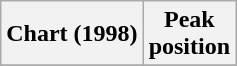<table class="wikitable plainrowheaders" style="text-align:center">
<tr>
<th scope="col">Chart (1998)</th>
<th scope="col">Peak<br>position</th>
</tr>
<tr>
</tr>
</table>
